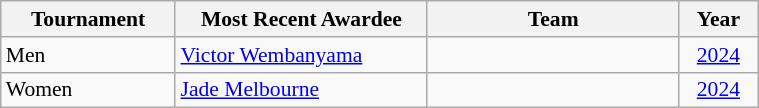<table class="wikitable" style="width: 40%; font-size:90%">
<tr>
<th width=10%>Tournament</th>
<th width=20%>Most Recent Awardee</th>
<th width=20%>Team</th>
<th width=5%>Year</th>
</tr>
<tr>
<td>Men</td>
<td><a href='#'>Victor Wembanyama</a></td>
<td></td>
<td align=center><a href='#'>2024</a></td>
</tr>
<tr>
<td>Women</td>
<td><a href='#'>Jade Melbourne</a></td>
<td></td>
<td align=center><a href='#'>2024</a></td>
</tr>
</table>
